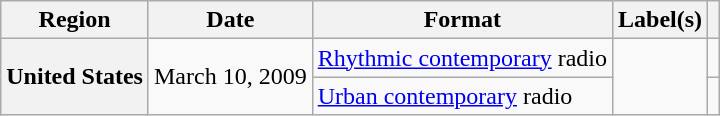<table class="wikitable plainrowheaders">
<tr>
<th scope="col">Region</th>
<th scope="col">Date</th>
<th scope="col">Format</th>
<th scope="col">Label(s)</th>
<th scope="col"></th>
</tr>
<tr>
<th scope="row" rowspan="2">United States</th>
<td rowspan="2">March 10, 2009</td>
<td><a href='#'>Rhythmic contemporary</a> radio</td>
<td rowspan="2"></td>
<td style="text-align:center;"></td>
</tr>
<tr>
<td><a href='#'>Urban contemporary</a> radio</td>
<td style="text-align:center;"></td>
</tr>
</table>
